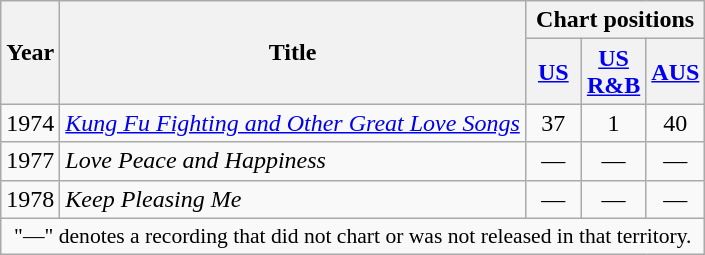<table class="wikitable">
<tr>
<th rowspan="2">Year</th>
<th rowspan="2">Title</th>
<th colspan="3">Chart positions</th>
</tr>
<tr>
<th style="text-align: center;" width="30"><a href='#'>US</a><br></th>
<th style="text-align: center;" width="30"><a href='#'>US R&B</a><br></th>
<th style="text-align: center;" width="30"><a href='#'>AUS</a><br></th>
</tr>
<tr>
<td style="text-align: center;">1974</td>
<td><em><a href='#'>Kung Fu Fighting and Other Great Love Songs</a></em></td>
<td style="text-align: center;">37</td>
<td style="text-align: center;">1</td>
<td style="text-align: center;">40</td>
</tr>
<tr>
<td style="text-align: center;">1977</td>
<td><em>Love Peace and Happiness</em></td>
<td style="text-align: center;">—</td>
<td style="text-align: center;">—</td>
<td style="text-align: center;">—</td>
</tr>
<tr>
<td style="text-align: center;">1978</td>
<td><em>Keep Pleasing Me</em></td>
<td style="text-align: center;">—</td>
<td style="text-align: center;">—</td>
<td style="text-align: center;">—</td>
</tr>
<tr>
<td colspan="5" align=center style="font-size:90%">"—" denotes a recording that did not chart or was not released in that territory.</td>
</tr>
</table>
